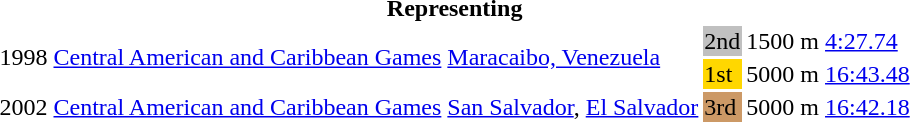<table>
<tr>
<th colspan="6">Representing </th>
</tr>
<tr>
<td rowspan=2>1998</td>
<td rowspan=2><a href='#'>Central American and Caribbean Games</a></td>
<td rowspan=2><a href='#'>Maracaibo, Venezuela</a></td>
<td bgcolor=silver>2nd</td>
<td>1500 m</td>
<td><a href='#'>4:27.74</a></td>
</tr>
<tr>
<td bgcolor=gold>1st</td>
<td>5000 m</td>
<td><a href='#'>16:43.48</a></td>
</tr>
<tr>
<td>2002</td>
<td><a href='#'>Central American and Caribbean Games</a></td>
<td><a href='#'>San Salvador</a>, <a href='#'>El Salvador</a></td>
<td bgcolor="cc9966">3rd</td>
<td>5000 m</td>
<td><a href='#'>16:42.18</a></td>
</tr>
</table>
